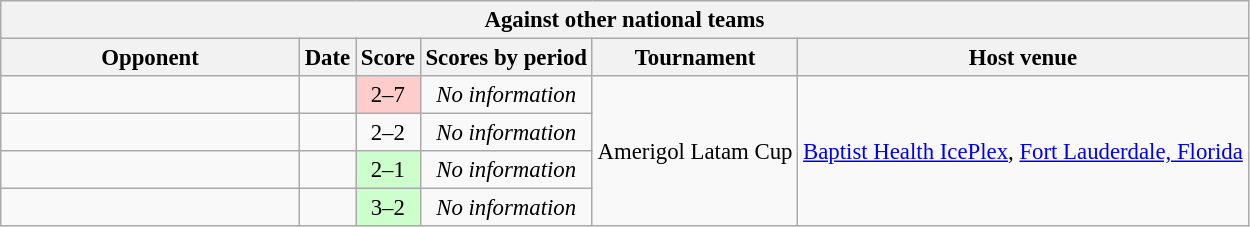<table class="wikitable" style="font-size:95%; text-align:center">
<tr>
<th colspan="6">Against other national teams</th>
</tr>
<tr>
<th width=192>Opponent</th>
<th>Date</th>
<th>Score</th>
<th>Scores by period</th>
<th>Tournament</th>
<th>Host venue</th>
</tr>
<tr>
<td align=left></td>
<td class="nowrap"></td>
<td bgcolor="#ffcccc">2–7 </td>
<td class="nowrap"><em>No information</em></td>
<td rowspan="4">Amerigol Latam Cup</td>
<td rowspan="4"><a href='#'>Baptist Health IcePlex</a>, <a href='#'>Fort Lauderdale, Florida</a></td>
</tr>
<tr>
<td align=left></td>
<td class="nowrap"></td>
<td>2–2 </td>
<td class="nowrap"><em>No information</em></td>
</tr>
<tr>
<td align=left></td>
<td class="nowrap"></td>
<td bgcolor="#ccffcc">2–1 </td>
<td class="nowrap"><em>No information</em></td>
</tr>
<tr>
<td align=left></td>
<td class="nowrap"></td>
<td bgcolor="#ccffcc">3–2 </td>
<td class="nowrap"><em>No information</em></td>
</tr>
</table>
